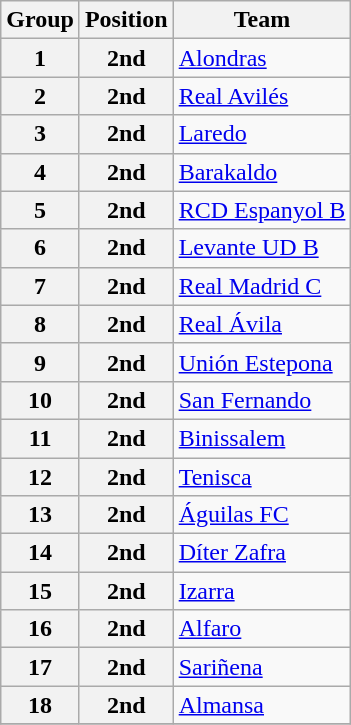<table class="wikitable">
<tr>
<th>Group</th>
<th>Position</th>
<th>Team</th>
</tr>
<tr>
<th>1</th>
<th>2nd</th>
<td><a href='#'>Alondras</a></td>
</tr>
<tr>
<th>2</th>
<th>2nd</th>
<td><a href='#'>Real Avilés</a></td>
</tr>
<tr>
<th>3</th>
<th>2nd</th>
<td><a href='#'>Laredo</a></td>
</tr>
<tr>
<th>4</th>
<th>2nd</th>
<td><a href='#'>Barakaldo</a></td>
</tr>
<tr>
<th>5</th>
<th>2nd</th>
<td><a href='#'>RCD Espanyol B</a></td>
</tr>
<tr>
<th>6</th>
<th>2nd</th>
<td><a href='#'>Levante UD B</a></td>
</tr>
<tr>
<th>7</th>
<th>2nd</th>
<td><a href='#'>Real Madrid C</a></td>
</tr>
<tr>
<th>8</th>
<th>2nd</th>
<td><a href='#'>Real Ávila</a></td>
</tr>
<tr>
<th>9</th>
<th>2nd</th>
<td><a href='#'>Unión Estepona</a></td>
</tr>
<tr>
<th>10</th>
<th>2nd</th>
<td><a href='#'>San Fernando</a></td>
</tr>
<tr>
<th>11</th>
<th>2nd</th>
<td><a href='#'>Binissalem</a></td>
</tr>
<tr>
<th>12</th>
<th>2nd</th>
<td><a href='#'>Tenisca</a></td>
</tr>
<tr>
<th>13</th>
<th>2nd</th>
<td><a href='#'>Águilas FC</a></td>
</tr>
<tr>
<th>14</th>
<th>2nd</th>
<td><a href='#'>Díter Zafra</a></td>
</tr>
<tr>
<th>15</th>
<th>2nd</th>
<td><a href='#'>Izarra</a></td>
</tr>
<tr>
<th>16</th>
<th>2nd</th>
<td><a href='#'>Alfaro</a></td>
</tr>
<tr>
<th>17</th>
<th>2nd</th>
<td><a href='#'>Sariñena</a></td>
</tr>
<tr>
<th>18</th>
<th>2nd</th>
<td><a href='#'>Almansa</a></td>
</tr>
<tr>
</tr>
</table>
